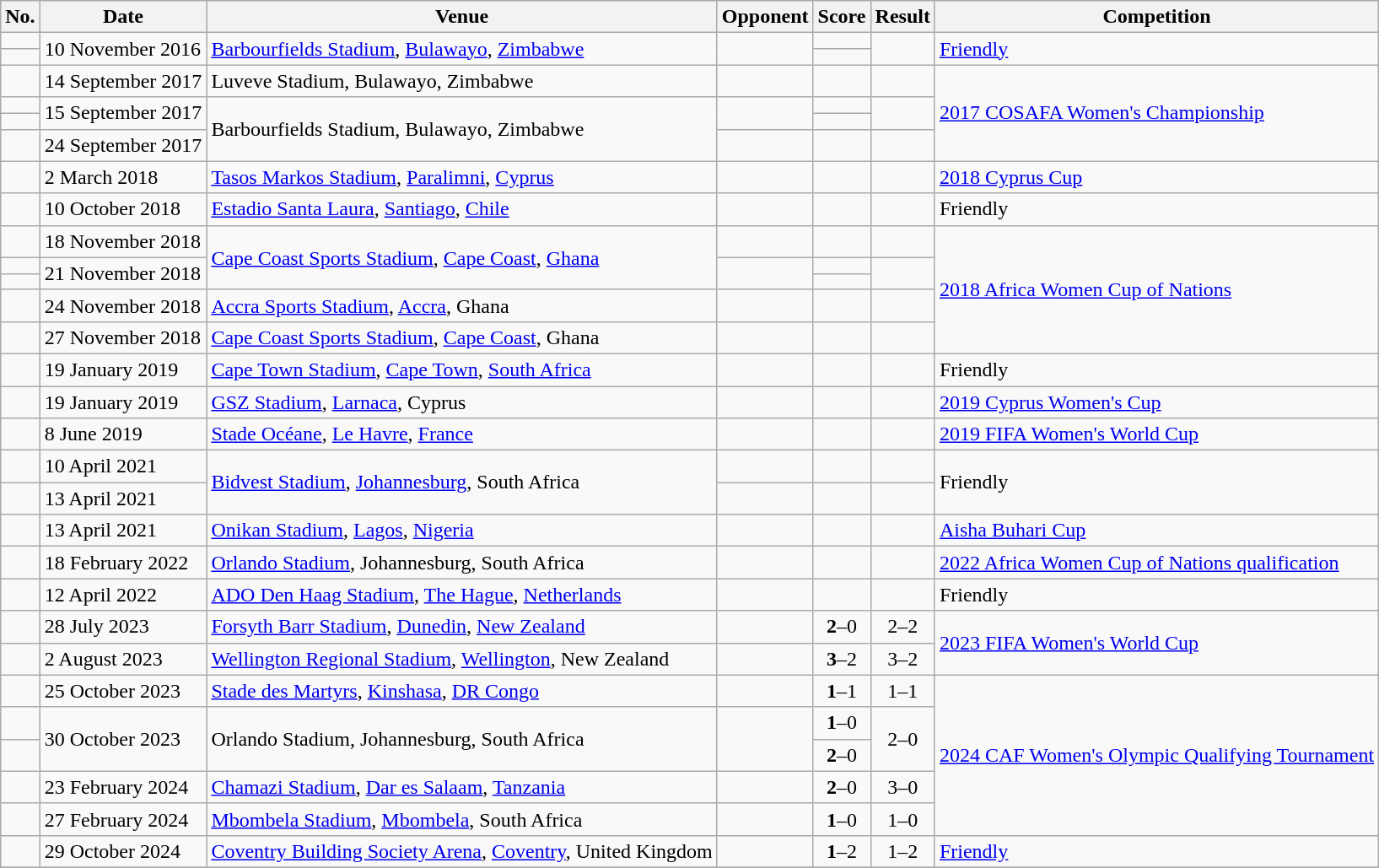<table class="wikitable">
<tr>
<th>No.</th>
<th>Date</th>
<th>Venue</th>
<th>Opponent</th>
<th>Score</th>
<th>Result</th>
<th>Competition</th>
</tr>
<tr>
<td></td>
<td rowspan="2">10 November 2016</td>
<td rowspan="2"><a href='#'>Barbourfields Stadium</a>, <a href='#'>Bulawayo</a>, <a href='#'>Zimbabwe</a></td>
<td rowspan="2"></td>
<td></td>
<td rowspan="2"></td>
<td rowspan="2"><a href='#'>Friendly</a></td>
</tr>
<tr>
<td></td>
<td></td>
</tr>
<tr>
<td></td>
<td>14 September 2017</td>
<td>Luveve Stadium, Bulawayo, Zimbabwe</td>
<td></td>
<td></td>
<td></td>
<td rowspan="4"><a href='#'>2017 COSAFA Women's Championship</a></td>
</tr>
<tr>
<td></td>
<td rowspan="2">15 September 2017</td>
<td rowspan="3">Barbourfields Stadium, Bulawayo, Zimbabwe</td>
<td rowspan="2"></td>
<td></td>
<td rowspan="2"></td>
</tr>
<tr>
<td></td>
<td></td>
</tr>
<tr>
<td></td>
<td>24 September 2017</td>
<td></td>
<td></td>
<td></td>
</tr>
<tr>
<td></td>
<td>2 March 2018</td>
<td><a href='#'>Tasos Markos Stadium</a>, <a href='#'>Paralimni</a>, <a href='#'>Cyprus</a></td>
<td></td>
<td></td>
<td></td>
<td><a href='#'>2018 Cyprus Cup</a></td>
</tr>
<tr>
<td></td>
<td>10 October 2018</td>
<td><a href='#'>Estadio Santa Laura</a>, <a href='#'>Santiago</a>, <a href='#'>Chile</a></td>
<td></td>
<td></td>
<td></td>
<td>Friendly</td>
</tr>
<tr>
<td></td>
<td>18 November 2018</td>
<td rowspan="3"><a href='#'>Cape Coast Sports Stadium</a>, <a href='#'>Cape Coast</a>, <a href='#'>Ghana</a></td>
<td></td>
<td></td>
<td></td>
<td rowspan="5"><a href='#'>2018 Africa Women Cup of Nations</a></td>
</tr>
<tr>
<td></td>
<td rowspan="2">21 November 2018</td>
<td rowspan="2"></td>
<td></td>
<td rowspan="2"></td>
</tr>
<tr>
<td></td>
<td></td>
</tr>
<tr>
<td></td>
<td>24 November 2018</td>
<td><a href='#'>Accra Sports Stadium</a>, <a href='#'>Accra</a>, Ghana</td>
<td></td>
<td></td>
<td></td>
</tr>
<tr>
<td></td>
<td>27 November 2018</td>
<td><a href='#'>Cape Coast Sports Stadium</a>, <a href='#'>Cape Coast</a>, Ghana</td>
<td></td>
<td></td>
<td></td>
</tr>
<tr>
<td></td>
<td>19 January 2019</td>
<td><a href='#'>Cape Town Stadium</a>, <a href='#'>Cape Town</a>, <a href='#'>South Africa</a></td>
<td></td>
<td></td>
<td></td>
<td>Friendly</td>
</tr>
<tr>
<td></td>
<td>19 January 2019</td>
<td><a href='#'>GSZ Stadium</a>, <a href='#'>Larnaca</a>, Cyprus</td>
<td></td>
<td></td>
<td></td>
<td><a href='#'>2019 Cyprus Women's Cup</a></td>
</tr>
<tr>
<td></td>
<td>8 June 2019</td>
<td><a href='#'>Stade Océane</a>, <a href='#'>Le Havre</a>, <a href='#'>France</a></td>
<td></td>
<td></td>
<td></td>
<td><a href='#'>2019 FIFA Women's World Cup</a></td>
</tr>
<tr>
<td></td>
<td>10 April 2021</td>
<td rowspan="2"><a href='#'>Bidvest Stadium</a>, <a href='#'>Johannesburg</a>, South Africa</td>
<td></td>
<td></td>
<td></td>
<td rowspan="2">Friendly</td>
</tr>
<tr>
<td></td>
<td>13 April 2021</td>
<td></td>
<td></td>
<td></td>
</tr>
<tr>
<td></td>
<td>13 April 2021</td>
<td><a href='#'>Onikan Stadium</a>, <a href='#'>Lagos</a>, <a href='#'>Nigeria</a></td>
<td></td>
<td></td>
<td></td>
<td><a href='#'>Aisha Buhari Cup</a></td>
</tr>
<tr>
<td></td>
<td>18 February 2022</td>
<td><a href='#'>Orlando Stadium</a>, Johannesburg, South Africa</td>
<td></td>
<td></td>
<td></td>
<td><a href='#'>2022 Africa Women Cup of Nations qualification</a></td>
</tr>
<tr>
<td></td>
<td>12 April 2022</td>
<td><a href='#'>ADO Den Haag Stadium</a>, <a href='#'>The Hague</a>, <a href='#'>Netherlands</a></td>
<td></td>
<td></td>
<td></td>
<td>Friendly</td>
</tr>
<tr>
<td></td>
<td>28 July 2023</td>
<td><a href='#'>Forsyth Barr Stadium</a>, <a href='#'>Dunedin</a>, <a href='#'>New Zealand</a></td>
<td></td>
<td align="center"><strong>2</strong>–0</td>
<td align="center">2–2</td>
<td rowspan="2"><a href='#'>2023 FIFA Women's World Cup</a></td>
</tr>
<tr>
<td></td>
<td>2 August 2023</td>
<td><a href='#'>Wellington Regional Stadium</a>, <a href='#'>Wellington</a>, New Zealand</td>
<td></td>
<td align="center"><strong>3</strong>–2</td>
<td align="center">3–2</td>
</tr>
<tr>
<td></td>
<td>25 October 2023</td>
<td><a href='#'>Stade des Martyrs</a>, <a href='#'>Kinshasa</a>, <a href='#'>DR Congo</a></td>
<td></td>
<td align="center"><strong>1</strong>–1</td>
<td align="center">1–1</td>
<td rowspan="5"><a href='#'>2024 CAF Women's Olympic Qualifying Tournament</a></td>
</tr>
<tr>
<td></td>
<td rowspan="2">30 October 2023</td>
<td rowspan="2">Orlando Stadium, Johannesburg, South Africa</td>
<td rowspan="2"></td>
<td align="center"><strong>1</strong>–0</td>
<td rowspan="2" align="center">2–0</td>
</tr>
<tr>
<td></td>
<td align="center"><strong>2</strong>–0</td>
</tr>
<tr>
<td></td>
<td>23 February 2024</td>
<td><a href='#'>Chamazi Stadium</a>, <a href='#'>Dar es Salaam</a>, <a href='#'>Tanzania</a></td>
<td></td>
<td align=center><strong>2</strong>–0</td>
<td align=center>3–0</td>
</tr>
<tr>
<td></td>
<td>27 February 2024</td>
<td><a href='#'>Mbombela Stadium</a>, <a href='#'>Mbombela</a>, South Africa</td>
<td></td>
<td align=center><strong>1</strong>–0</td>
<td align=center>1–0</td>
</tr>
<tr>
<td></td>
<td>29 October 2024</td>
<td><a href='#'>Coventry Building Society Arena</a>, <a href='#'>Coventry</a>, United Kingdom</td>
<td></td>
<td align=center><strong>1</strong>–2</td>
<td align=center>1–2</td>
<td><a href='#'>Friendly</a></td>
</tr>
<tr>
</tr>
</table>
